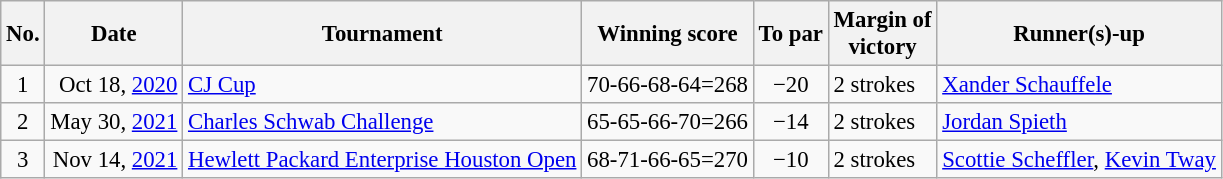<table class="wikitable" style="font-size:95%;">
<tr>
<th>No.</th>
<th>Date</th>
<th>Tournament</th>
<th>Winning score</th>
<th>To par</th>
<th>Margin of<br>victory</th>
<th>Runner(s)-up</th>
</tr>
<tr>
<td align=center>1</td>
<td align=right>Oct 18, <a href='#'>2020</a></td>
<td><a href='#'>CJ Cup</a></td>
<td align=right>70-66-68-64=268</td>
<td align=center>−20</td>
<td>2 strokes</td>
<td> <a href='#'>Xander Schauffele</a></td>
</tr>
<tr>
<td align=center>2</td>
<td align=right>May 30, <a href='#'>2021</a></td>
<td><a href='#'>Charles Schwab Challenge</a></td>
<td align=right>65-65-66-70=266</td>
<td align=center>−14</td>
<td>2 strokes</td>
<td> <a href='#'>Jordan Spieth</a></td>
</tr>
<tr>
<td align=center>3</td>
<td align=right>Nov 14, <a href='#'>2021</a></td>
<td><a href='#'>Hewlett Packard Enterprise Houston Open</a></td>
<td align=right>68-71-66-65=270</td>
<td align=center>−10</td>
<td>2 strokes</td>
<td> <a href='#'>Scottie Scheffler</a>,  <a href='#'>Kevin Tway</a></td>
</tr>
</table>
